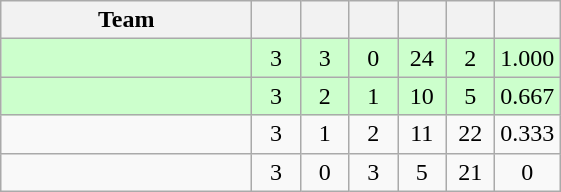<table class="wikitable" style="text-align: center; font-size:100% ">
<tr>
<th width=160>Team</th>
<th width=25></th>
<th width=25></th>
<th width=25></th>
<th width=25></th>
<th width=25></th>
<th width=35></th>
</tr>
<tr bgcolor=ccffcc>
<td align=left></td>
<td>3</td>
<td>3</td>
<td>0</td>
<td>24</td>
<td>2</td>
<td>1.000</td>
</tr>
<tr bgcolor=ccffcc>
<td align=left></td>
<td>3</td>
<td>2</td>
<td>1</td>
<td>10</td>
<td>5</td>
<td>0.667</td>
</tr>
<tr>
<td align=left></td>
<td>3</td>
<td>1</td>
<td>2</td>
<td>11</td>
<td>22</td>
<td>0.333</td>
</tr>
<tr>
<td align=left></td>
<td>3</td>
<td>0</td>
<td>3</td>
<td>5</td>
<td>21</td>
<td>0</td>
</tr>
</table>
